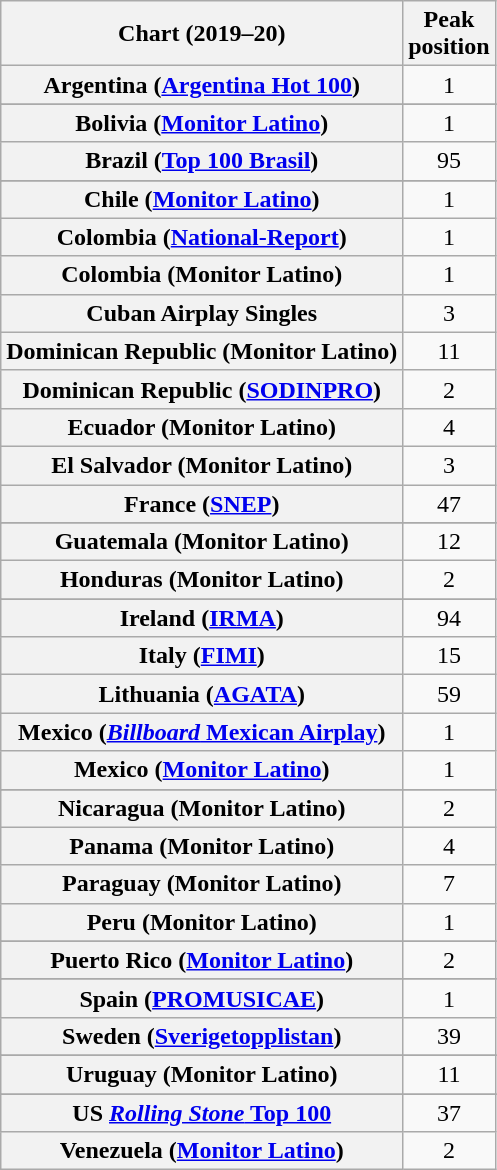<table class="wikitable sortable plainrowheaders" style="text-align:center">
<tr>
<th scope="col">Chart (2019–20)</th>
<th scope="col">Peak<br>position</th>
</tr>
<tr>
<th scope="row">Argentina (<a href='#'>Argentina Hot 100</a>)</th>
<td>1</td>
</tr>
<tr>
</tr>
<tr>
</tr>
<tr>
</tr>
<tr>
<th scope="row">Bolivia (<a href='#'>Monitor Latino</a>)</th>
<td>1</td>
</tr>
<tr>
<th scope="row">Brazil (<a href='#'>Top 100 Brasil</a>)</th>
<td>95</td>
</tr>
<tr>
</tr>
<tr>
<th scope="row">Chile (<a href='#'>Monitor Latino</a>)</th>
<td>1</td>
</tr>
<tr>
<th scope="row">Colombia (<a href='#'>National-Report</a>)</th>
<td>1</td>
</tr>
<tr>
<th scope="row">Colombia (Monitor Latino)</th>
<td>1</td>
</tr>
<tr>
<th scope="row">Cuban Airplay Singles</th>
<td>3</td>
</tr>
<tr>
<th scope="row">Dominican Republic (Monitor Latino)</th>
<td>11</td>
</tr>
<tr>
<th scope="row">Dominican Republic (<a href='#'>SODINPRO</a>)</th>
<td>2</td>
</tr>
<tr>
<th scope="row">Ecuador (Monitor Latino)</th>
<td>4</td>
</tr>
<tr>
<th scope="row">El Salvador (Monitor Latino)</th>
<td>3</td>
</tr>
<tr>
<th scope="row">France (<a href='#'>SNEP</a>)</th>
<td>47</td>
</tr>
<tr>
</tr>
<tr>
<th scope="row">Guatemala (Monitor Latino)</th>
<td>12</td>
</tr>
<tr>
<th scope="row">Honduras (Monitor Latino)</th>
<td>2</td>
</tr>
<tr>
</tr>
<tr>
<th scope="row">Ireland (<a href='#'>IRMA</a>)</th>
<td>94</td>
</tr>
<tr>
<th scope="row">Italy (<a href='#'>FIMI</a>)</th>
<td>15</td>
</tr>
<tr>
<th scope="row">Lithuania (<a href='#'>AGATA</a>)</th>
<td>59</td>
</tr>
<tr>
<th scope="row">Mexico (<a href='#'><em>Billboard</em> Mexican Airplay</a>)</th>
<td>1</td>
</tr>
<tr>
<th scope="row">Mexico (<a href='#'>Monitor Latino</a>)</th>
<td>1</td>
</tr>
<tr>
</tr>
<tr>
</tr>
<tr>
<th scope="row">Nicaragua (Monitor Latino)</th>
<td>2</td>
</tr>
<tr>
<th scope="row">Panama (Monitor Latino)</th>
<td>4</td>
</tr>
<tr>
<th scope="row">Paraguay (Monitor Latino)</th>
<td>7</td>
</tr>
<tr>
<th scope="row">Peru (Monitor Latino)</th>
<td>1</td>
</tr>
<tr>
</tr>
<tr>
<th scope="row">Puerto Rico (<a href='#'>Monitor Latino</a>)</th>
<td>2</td>
</tr>
<tr>
</tr>
<tr>
<th scope="row">Spain (<a href='#'>PROMUSICAE</a>)</th>
<td>1</td>
</tr>
<tr>
<th scope="row">Sweden (<a href='#'>Sverigetopplistan</a>)</th>
<td>39</td>
</tr>
<tr>
</tr>
<tr>
<th scope="row">Uruguay (Monitor Latino)</th>
<td>11</td>
</tr>
<tr>
</tr>
<tr>
</tr>
<tr>
</tr>
<tr>
</tr>
<tr>
<th scope="row">US <a href='#'><em>Rolling Stone</em> Top 100</a></th>
<td>37</td>
</tr>
<tr>
<th scope="row">Venezuela (<a href='#'>Monitor Latino</a>)</th>
<td>2</td>
</tr>
</table>
